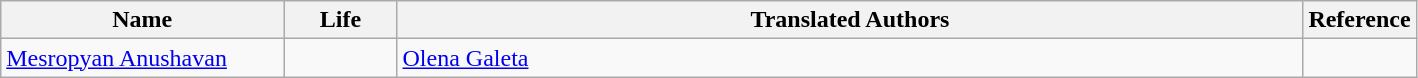<table class="wikitable sortable">
<tr>
<th width="20%">Name</th>
<th width="8%">Life</th>
<th width="*">Translated Authors</th>
<th width="8%   ">Reference</th>
</tr>
<tr>
<td><a href='#'>Mesropyan Anushavan</a></td>
<td></td>
<td><a href='#'>Olena Galeta</a></td>
<td></td>
</tr>
</table>
